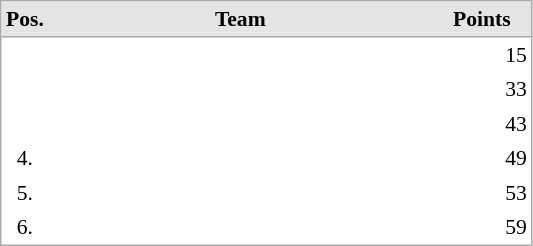<table cellspacing="0" cellpadding="3" style="border:1px solid #AAAAAA;font-size:90%">
<tr bgcolor="#E4E4E4">
<th style="border-bottom:1px solid #AAAAAA" width=10>Pos.</th>
<th style="border-bottom:1px solid #AAAAAA" width=250>Team</th>
<th style="border-bottom:1px solid #AAAAAA" width=60>Points</th>
</tr>
<tr align="center">
<td align="center" valign="top"></td>
<td align="left"></td>
<td align="right">15</td>
</tr>
<tr align="center">
<td align="center" valign="top"></td>
<td align="left"></td>
<td align="right">33</td>
</tr>
<tr align="center">
<td align="center" valign="top"></td>
<td align="left"></td>
<td align="right">43</td>
</tr>
<tr align="center">
<td align="center" valign="top">4.</td>
<td align="left"></td>
<td align="right">49</td>
</tr>
<tr align="center">
<td align="center" valign="top">5.</td>
<td align="left"></td>
<td align="right">53</td>
</tr>
<tr align="center">
<td align="center" valign="top">6.</td>
<td align="left"></td>
<td align="right">59</td>
</tr>
</table>
